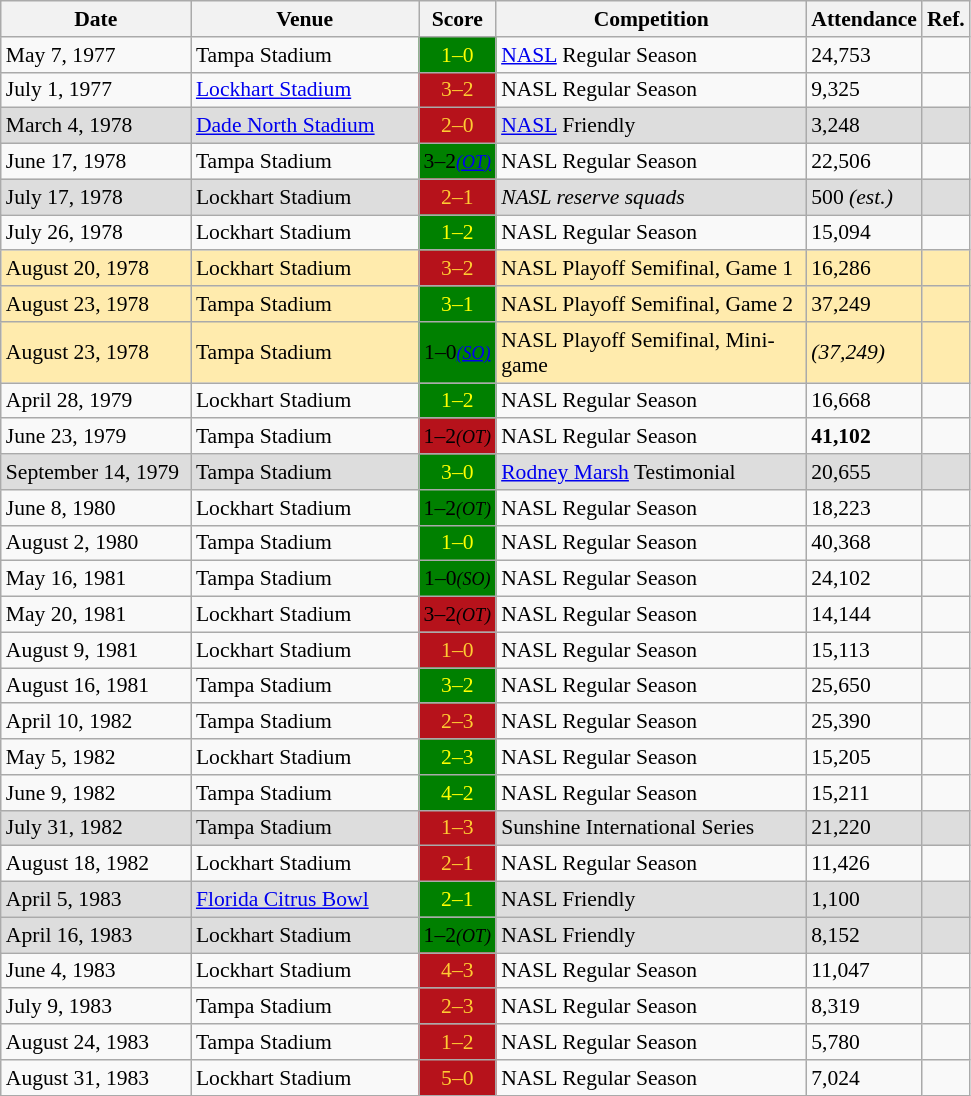<table class="wikitable" style="font-size:90%">
<tr>
<th width=120>Date</th>
<th width=145>Venue</th>
<th width=45>Score</th>
<th width=200>Competition</th>
<th width=35>Attendance</th>
<th width=15>Ref.</th>
</tr>
<tr>
<td>May 7, 1977</td>
<td>Tampa Stadium</td>
<td style="text-align:center; background:green;color:yellow;">1–0</td>
<td><a href='#'>NASL</a> Regular Season</td>
<td>24,753</td>
<td></td>
</tr>
<tr>
<td>July 1, 1977</td>
<td><a href='#'>Lockhart Stadium</a></td>
<td style="text-align:center; background:#b6121b;color:#fc3;">3–2</td>
<td>NASL Regular Season</td>
<td>9,325</td>
<td></td>
</tr>
<tr>
<td style="text-align:left; background:#ddd;">March 4, 1978</td>
<td style="text-align:left; background:#ddd;"><a href='#'>Dade North Stadium</a></td>
<td style="text-align:center; background:#b6121b;color:#fc3;">2–0</td>
<td style="text-align:left; background:#ddd;"><a href='#'>NASL</a> Friendly</td>
<td style="text-align:left; background:#ddd;">3,248</td>
<td style="text-align:left; background:#ddd;"></td>
</tr>
<tr>
<td>June 17, 1978</td>
<td>Tampa Stadium</td>
<td style="text-align:center; background:green;"><span>3–2<small><em><a href='#'>(OT)</a></em></small></span></td>
<td>NASL Regular Season</td>
<td>22,506</td>
<td></td>
</tr>
<tr>
<td style="text-align:left; background:#ddd;">July 17, 1978</td>
<td style="text-align:left; background:#ddd;">Lockhart Stadium</td>
<td style="text-align:center; background:#b6121b;color:#fc3;">2–1</td>
<td style="text-align:left; background:#ddd;"><em>NASL reserve squads</em></td>
<td style="text-align:left; background:#ddd;">500 <em>(est.)</em></td>
<td style="text-align:left; background:#ddd;"></td>
</tr>
<tr>
<td>July 26, 1978</td>
<td>Lockhart Stadium</td>
<td style="text-align:center; background:green;color:yellow;">1–2</td>
<td>NASL Regular Season</td>
<td>15,094</td>
<td></td>
</tr>
<tr>
<td style="background:#ffebad;">August 20, 1978</td>
<td style="background:#ffebad;">Lockhart Stadium</td>
<td style="text-align:center; background:#b6121b;color:#fc3;">3–2</td>
<td style="background:#ffebad;">NASL Playoff Semifinal, Game 1</td>
<td style="background:#ffebad;">16,286</td>
<td style="background:#ffebad;"></td>
</tr>
<tr>
<td style="background:#ffebad;">August 23, 1978</td>
<td style="background:#ffebad;">Tampa Stadium</td>
<td style="text-align:center; background:green;color:yellow;">3–1</td>
<td style="background:#ffebad;">NASL Playoff Semifinal, Game 2</td>
<td style="background:#ffebad;">37,249</td>
<td style="background:#ffebad;"></td>
</tr>
<tr>
<td style="background:#ffebad;">August 23, 1978</td>
<td style="background:#ffebad;">Tampa Stadium</td>
<td style="text-align:center; background:green;"><span>1–0<small><em><a href='#'>(SO)</a></em></small></span></td>
<td style="background:#ffebad;">NASL Playoff Semifinal, Mini-game</td>
<td style="background:#ffebad;"><em>(37,249)</em></td>
<td style="background:#ffebad;"></td>
</tr>
<tr>
<td>April 28, 1979</td>
<td>Lockhart Stadium</td>
<td style="text-align:center; background:green;color:yellow;">1–2</td>
<td>NASL Regular Season</td>
<td>16,668</td>
<td></td>
</tr>
<tr>
<td>June 23, 1979</td>
<td>Tampa Stadium</td>
<td style="text-align:center; background:#b6121b;"><span>1–2<small><em>(OT)</em></small></span></td>
<td>NASL Regular Season</td>
<td><strong>41,102</strong></td>
<td></td>
</tr>
<tr>
<td style="text-align:left; background:#ddd;">September 14, 1979</td>
<td style="text-align:left; background:#ddd;">Tampa Stadium</td>
<td style="text-align:center; background:green;color:yellow;">3–0</td>
<td style="text-align:left; background:#ddd;"><a href='#'>Rodney Marsh</a> Testimonial</td>
<td style="text-align:left; background:#ddd;">20,655</td>
<td style="text-align:left; background:#ddd;"></td>
</tr>
<tr>
<td>June 8, 1980</td>
<td>Lockhart Stadium</td>
<td style="text-align:center; background:green;"><span>1–2<small><em>(OT)</em></small></span></td>
<td>NASL Regular Season</td>
<td>18,223</td>
<td></td>
</tr>
<tr>
<td>August 2, 1980</td>
<td>Tampa Stadium</td>
<td style="text-align:center; background:green;color:yellow;">1–0</td>
<td>NASL Regular Season</td>
<td>40,368</td>
<td></td>
</tr>
<tr>
<td>May 16, 1981</td>
<td>Tampa Stadium</td>
<td style="text-align:center; background:green;"><span>1–0<small><em>(SO)</em></small></span></td>
<td>NASL Regular Season</td>
<td>24,102</td>
<td></td>
</tr>
<tr>
<td>May 20, 1981</td>
<td>Lockhart Stadium</td>
<td style="text-align:center; background:#b6121b;"><span>3–2<small><em>(OT)</em></small></span></td>
<td>NASL Regular Season</td>
<td>14,144</td>
<td></td>
</tr>
<tr>
<td>August 9, 1981</td>
<td>Lockhart Stadium</td>
<td style="text-align:center; background:#b6121b;color:#fc3;">1–0</td>
<td>NASL Regular Season</td>
<td>15,113</td>
<td></td>
</tr>
<tr>
<td>August 16, 1981</td>
<td>Tampa Stadium</td>
<td style="text-align:center; background:green;color:yellow;">3–2</td>
<td>NASL Regular Season</td>
<td>25,650</td>
<td></td>
</tr>
<tr>
<td>April 10, 1982</td>
<td>Tampa Stadium</td>
<td style="text-align:center; background:#b6121b;color:#fc3;">2–3</td>
<td>NASL Regular Season</td>
<td>25,390</td>
<td></td>
</tr>
<tr>
<td>May 5, 1982</td>
<td>Lockhart Stadium</td>
<td style="text-align:center; background:green;color:yellow;">2–3</td>
<td>NASL Regular Season</td>
<td>15,205</td>
<td></td>
</tr>
<tr>
<td>June 9, 1982</td>
<td>Tampa Stadium</td>
<td style="text-align:center; background:green;color:yellow;">4–2</td>
<td>NASL Regular Season</td>
<td>15,211</td>
<td></td>
</tr>
<tr>
<td style="text-align:left; background:#ddd;">July 31, 1982</td>
<td style="text-align:left; background:#ddd;">Tampa Stadium</td>
<td style="text-align:center; background:#b6121b;color:#fc3;">1–3</td>
<td style="text-align:left; background:#ddd;">Sunshine International Series</td>
<td style="text-align:left; background:#ddd;">21,220</td>
<td style="text-align:left; background:#ddd;"></td>
</tr>
<tr>
<td>August 18, 1982</td>
<td>Lockhart Stadium</td>
<td style="text-align:center; background:#b6121b;color:#fc3;">2–1</td>
<td>NASL Regular Season</td>
<td>11,426</td>
<td></td>
</tr>
<tr>
<td style="text-align:left; background:#ddd;">April 5, 1983</td>
<td style="text-align:left; background:#ddd;"><a href='#'>Florida Citrus Bowl</a></td>
<td style="text-align:center; background:green;color:yellow;">2–1</td>
<td style="text-align:left; background:#ddd;">NASL Friendly</td>
<td style="text-align:left; background:#ddd;">1,100</td>
<td style="text-align:left; background:#ddd;"></td>
</tr>
<tr>
<td style="text-align:left; background:#ddd;">April 16, 1983</td>
<td style="text-align:left; background:#ddd;">Lockhart Stadium</td>
<td style="text-align:center; background:green;"><span>1–2<small><em>(OT)</em></small></span></td>
<td style="text-align:left; background:#ddd;">NASL Friendly</td>
<td style="text-align:left; background:#ddd;">8,152</td>
<td style="text-align:left; background:#ddd;"></td>
</tr>
<tr>
<td>June 4, 1983</td>
<td>Lockhart Stadium</td>
<td style="text-align:center; background:#b6121b;color:#fc3;">4–3</td>
<td>NASL Regular Season</td>
<td>11,047</td>
<td></td>
</tr>
<tr>
<td>July 9, 1983</td>
<td>Tampa Stadium</td>
<td style="text-align:center; background:#b6121b;color:#fc3;">2–3</td>
<td>NASL Regular Season</td>
<td>8,319</td>
<td></td>
</tr>
<tr>
<td>August 24, 1983</td>
<td>Tampa Stadium</td>
<td style="text-align:center; background:#b6121b;color:#fc3;">1–2</td>
<td>NASL Regular Season</td>
<td>5,780</td>
<td></td>
</tr>
<tr>
<td>August 31, 1983</td>
<td>Lockhart Stadium</td>
<td style="text-align:center; background:#b6121b;color:#fc3;">5–0</td>
<td>NASL Regular Season</td>
<td>7,024</td>
<td></td>
</tr>
</table>
